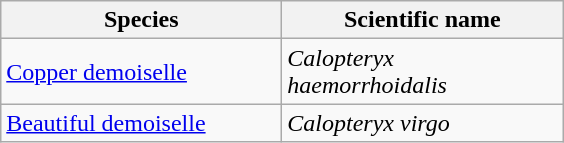<table class="wikitable">
<tr>
<th>Species</th>
<th>Scientific name</th>
</tr>
<tr>
<td style="width:180px"><a href='#'>Copper demoiselle</a></td>
<td style="width:180px"><em>Calopteryx haemorrhoidalis</em></td>
</tr>
<tr>
<td><a href='#'>Beautiful demoiselle</a></td>
<td><em>Calopteryx virgo</em></td>
</tr>
</table>
